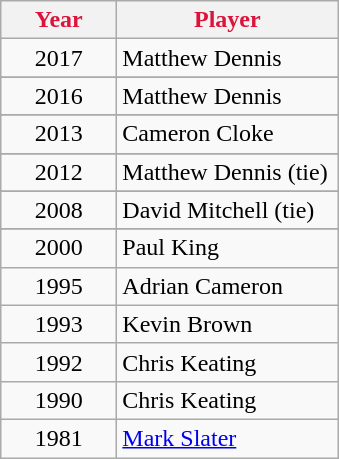<table class="wikitable">
<tr Luke 'big nose' De Vincentis 2011>
<th style="color:crimson"  width="70">Year</th>
<th style="color:crimson" width="140">Player</th>
</tr>
<tr>
<td align="center">2017</td>
<td>Matthew Dennis</td>
</tr>
<tr>
</tr>
<tr>
<td align="center">2016</td>
<td>Matthew Dennis</td>
</tr>
<tr>
</tr>
<tr>
<td align="center">2013</td>
<td>Cameron Cloke</td>
</tr>
<tr>
</tr>
<tr>
<td align="center">2012</td>
<td>Matthew Dennis (tie)</td>
</tr>
<tr>
</tr>
<tr>
<td align="center">2008</td>
<td>David Mitchell (tie)</td>
</tr>
<tr>
</tr>
<tr>
<td align="center">2000</td>
<td>Paul King</td>
</tr>
<tr>
<td align="center">1995</td>
<td>Adrian Cameron</td>
</tr>
<tr>
<td align="center">1993</td>
<td>Kevin Brown</td>
</tr>
<tr>
<td align="center">1992</td>
<td>Chris Keating</td>
</tr>
<tr>
<td align="center">1990</td>
<td>Chris Keating</td>
</tr>
<tr>
<td align="center">1981</td>
<td><a href='#'>Mark Slater</a></td>
</tr>
</table>
